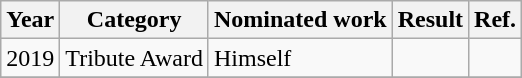<table class="wikitable sortable">
<tr>
<th>Year</th>
<th>Category</th>
<th>Nominated work</th>
<th>Result</th>
<th>Ref.</th>
</tr>
<tr>
<td>2019</td>
<td>Tribute Award</td>
<td>Himself</td>
<td></td>
<td></td>
</tr>
<tr>
</tr>
</table>
